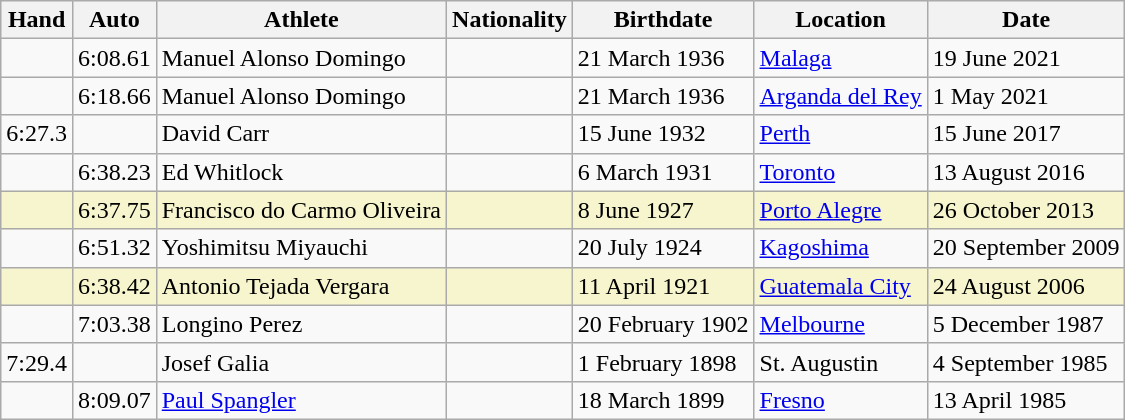<table class="wikitable">
<tr>
<th>Hand</th>
<th>Auto</th>
<th>Athlete</th>
<th>Nationality</th>
<th>Birthdate</th>
<th>Location</th>
<th>Date</th>
</tr>
<tr>
<td></td>
<td>6:08.61</td>
<td>Manuel Alonso Domingo</td>
<td></td>
<td>21 March 1936</td>
<td><a href='#'>Malaga</a></td>
<td>19 June 2021</td>
</tr>
<tr>
<td></td>
<td>6:18.66</td>
<td>Manuel Alonso Domingo</td>
<td></td>
<td>21 March 1936</td>
<td><a href='#'>Arganda del Rey</a></td>
<td>1 May 2021</td>
</tr>
<tr>
<td>6:27.3</td>
<td></td>
<td>David Carr</td>
<td></td>
<td>15 June 1932</td>
<td><a href='#'>Perth</a></td>
<td>15 June 2017</td>
</tr>
<tr>
<td></td>
<td>6:38.23</td>
<td>Ed Whitlock</td>
<td></td>
<td>6 March 1931</td>
<td><a href='#'>Toronto</a></td>
<td>13 August 2016</td>
</tr>
<tr bgcolor=#f6F5CE>
<td></td>
<td>6:37.75</td>
<td>Francisco do Carmo Oliveira</td>
<td></td>
<td>8 June 1927</td>
<td><a href='#'>Porto Alegre</a></td>
<td>26 October 2013</td>
</tr>
<tr>
<td></td>
<td>6:51.32</td>
<td>Yoshimitsu Miyauchi</td>
<td></td>
<td>20 July 1924</td>
<td><a href='#'>Kagoshima</a></td>
<td>20 September 2009</td>
</tr>
<tr bgcolor=#f6F5CE>
<td></td>
<td>6:38.42</td>
<td>Antonio Tejada Vergara</td>
<td></td>
<td>11 April 1921</td>
<td><a href='#'>Guatemala City</a></td>
<td>24 August 2006</td>
</tr>
<tr>
<td></td>
<td>7:03.38</td>
<td>Longino Perez</td>
<td></td>
<td>20 February 1902</td>
<td><a href='#'>Melbourne</a></td>
<td>5 December 1987</td>
</tr>
<tr>
<td>7:29.4</td>
<td></td>
<td>Josef Galia</td>
<td></td>
<td>1 February 1898</td>
<td>St. Augustin</td>
<td>4 September 1985</td>
</tr>
<tr>
<td></td>
<td>8:09.07</td>
<td><a href='#'>Paul Spangler</a></td>
<td></td>
<td>18 March 1899</td>
<td><a href='#'>Fresno</a></td>
<td>13 April 1985</td>
</tr>
</table>
